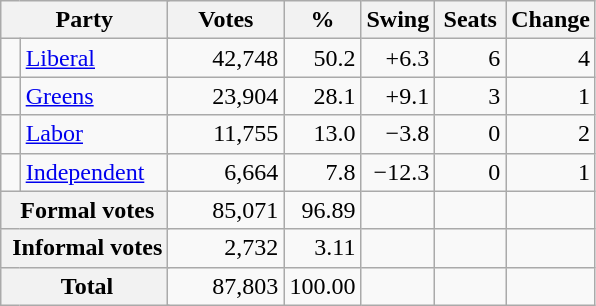<table class="wikitable" style="text-align:right; margin-bottom:0">
<tr>
<th style="width:10px" colspan=3>Party</th>
<th style="width:70px;">Votes</th>
<th style="width:40px;">%</th>
<th style="width:40px;">Swing</th>
<th style="width:40px;">Seats</th>
<th style="width:40px;">Change</th>
</tr>
<tr>
<td> </td>
<td style="text-align:left;" colspan="2"><a href='#'>Liberal</a></td>
<td>42,748</td>
<td>50.2</td>
<td>+6.3</td>
<td>6</td>
<td> 4</td>
</tr>
<tr>
<td> </td>
<td style="text-align:left;" colspan="2"><a href='#'>Greens</a></td>
<td>23,904</td>
<td>28.1</td>
<td>+9.1</td>
<td>3</td>
<td> 1</td>
</tr>
<tr>
<td> </td>
<td style="text-align:left;" colspan="2"><a href='#'>Labor</a></td>
<td>11,755</td>
<td>13.0</td>
<td>−3.8</td>
<td>0</td>
<td> 2</td>
</tr>
<tr>
<td> </td>
<td style="text-align:left;" colspan="2"><a href='#'>Independent</a></td>
<td>6,664</td>
<td>7.8</td>
<td>−12.3</td>
<td>0</td>
<td> 1</td>
</tr>
<tr>
<th colspan="3" rowspan="1"> Formal votes</th>
<td>85,071</td>
<td>96.89</td>
<td></td>
<td></td>
<td></td>
</tr>
<tr>
<th colspan="3" rowspan="1"> Informal votes</th>
<td>2,732</td>
<td>3.11</td>
<td></td>
<td></td>
<td></td>
</tr>
<tr>
<th colspan="3" rowspan="1"> <strong>Total </strong></th>
<td>87,803</td>
<td>100.00</td>
<td></td>
<td></td>
<td></td>
</tr>
</table>
